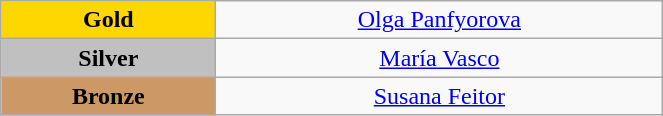<table class="wikitable" style="text-align:center; " width="35%">
<tr>
<td bgcolor="gold"><strong>Gold</strong></td>
<td><a href='#'>Olga Panfyorova</a><br>  <small><em></em></small></td>
</tr>
<tr>
<td bgcolor="silver"><strong>Silver</strong></td>
<td><a href='#'>María Vasco</a><br>  <small><em></em></small></td>
</tr>
<tr>
<td bgcolor="CC9966"><strong>Bronze</strong></td>
<td><a href='#'>Susana Feitor</a><br>  <small><em></em></small></td>
</tr>
</table>
